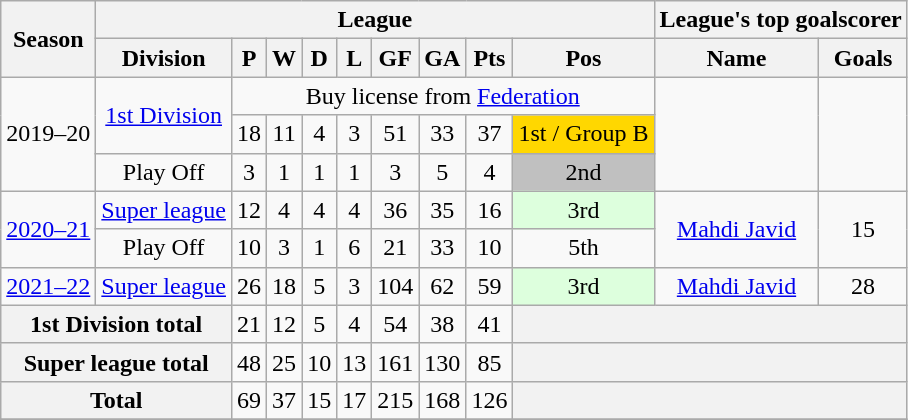<table class="wikitable" style="text-align: center">
<tr>
<th rowspan=2>Season</th>
<th colspan=10>League</th>
<th colspan=2>League's top goalscorer</th>
</tr>
<tr>
<th colspan=2>Division</th>
<th>P</th>
<th>W</th>
<th>D</th>
<th>L</th>
<th>GF</th>
<th>GA</th>
<th>Pts</th>
<th>Pos</th>
<th>Name</th>
<th>Goals</th>
</tr>
<tr>
<td rowspan=3>2019–20</td>
<td colspan=2 rowspan=2><a href='#'>1st Division</a></td>
<td colspan=8>Buy license from <a href='#'>Federation</a></td>
<td rowspan=3></td>
<td rowspan=3></td>
</tr>
<tr>
<td>18</td>
<td>11</td>
<td>4</td>
<td>3</td>
<td>51</td>
<td>33</td>
<td>37</td>
<td bgcolor=gold>1st / Group B</td>
</tr>
<tr>
<td colspan=2>Play Off</td>
<td>3</td>
<td>1</td>
<td>1</td>
<td>1</td>
<td>3</td>
<td>5</td>
<td>4</td>
<td bgcolor=silver>2nd</td>
</tr>
<tr>
<td rowspan=2><a href='#'>2020–21</a></td>
<td colspan=2><a href='#'>Super league</a></td>
<td>12</td>
<td>4</td>
<td>4</td>
<td>4</td>
<td>36</td>
<td>35</td>
<td>16</td>
<td bgcolor="#DDFFDD">3rd</td>
<td rowspan=2><a href='#'>Mahdi Javid</a></td>
<td rowspan=2>15</td>
</tr>
<tr>
<td colspan=2>Play Off</td>
<td>10</td>
<td>3</td>
<td>1</td>
<td>6</td>
<td>21</td>
<td>33</td>
<td>10</td>
<td>5th</td>
</tr>
<tr>
<td><a href='#'>2021–22</a></td>
<td colspan=2><a href='#'>Super league</a></td>
<td>26</td>
<td>18</td>
<td>5</td>
<td>3</td>
<td>104</td>
<td>62</td>
<td>59</td>
<td bgcolor="#DDFFDD">3rd</td>
<td><a href='#'>Mahdi Javid</a></td>
<td>28</td>
</tr>
<tr>
<th colspan=3>1st Division total</th>
<td>21</td>
<td>12</td>
<td>5</td>
<td>4</td>
<td>54</td>
<td>38</td>
<td>41</td>
<th colspan=5></th>
</tr>
<tr>
<th colspan=3>Super league total</th>
<td>48</td>
<td>25</td>
<td>10</td>
<td>13</td>
<td>161</td>
<td>130</td>
<td>85</td>
<th colspan=5></th>
</tr>
<tr>
<th colspan=3>Total</th>
<td>69</td>
<td>37</td>
<td>15</td>
<td>17</td>
<td>215</td>
<td>168</td>
<td>126</td>
<th colspan=5></th>
</tr>
<tr>
</tr>
</table>
